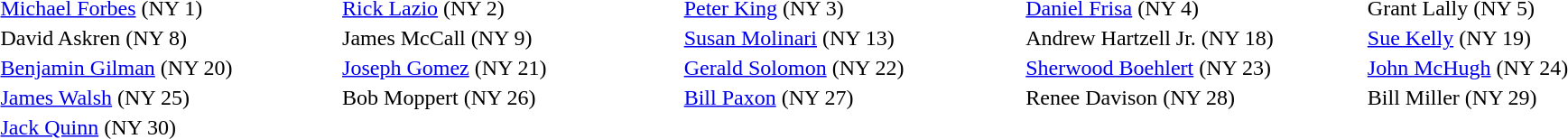<table width="100%">
<tr>
<td width="20%"><a href='#'>Michael Forbes</a> (NY 1)</td>
<td width="20%"><a href='#'>Rick Lazio</a> (NY 2)</td>
<td width="20%"><a href='#'>Peter King</a> (NY 3)</td>
<td width="20%"><a href='#'>Daniel Frisa</a> (NY 4)</td>
<td width="20%">Grant Lally (NY 5)</td>
</tr>
<tr>
<td>David Askren (NY 8)</td>
<td>James McCall (NY 9)</td>
<td><a href='#'>Susan Molinari</a> (NY 13)</td>
<td>Andrew Hartzell Jr. (NY 18)</td>
<td><a href='#'>Sue Kelly</a> (NY 19)</td>
</tr>
<tr>
<td><a href='#'>Benjamin Gilman</a> (NY 20)</td>
<td><a href='#'>Joseph Gomez</a> (NY 21)</td>
<td><a href='#'>Gerald Solomon</a> (NY 22)</td>
<td><a href='#'>Sherwood Boehlert</a> (NY 23)</td>
<td><a href='#'>John McHugh</a> (NY 24)</td>
</tr>
<tr>
<td><a href='#'>James Walsh</a> (NY 25)</td>
<td>Bob Moppert (NY 26)</td>
<td><a href='#'>Bill Paxon</a> (NY 27)</td>
<td>Renee Davison (NY 28)</td>
<td>Bill Miller (NY 29)</td>
</tr>
<tr>
<td><a href='#'>Jack Quinn</a> (NY 30)</td>
</tr>
</table>
